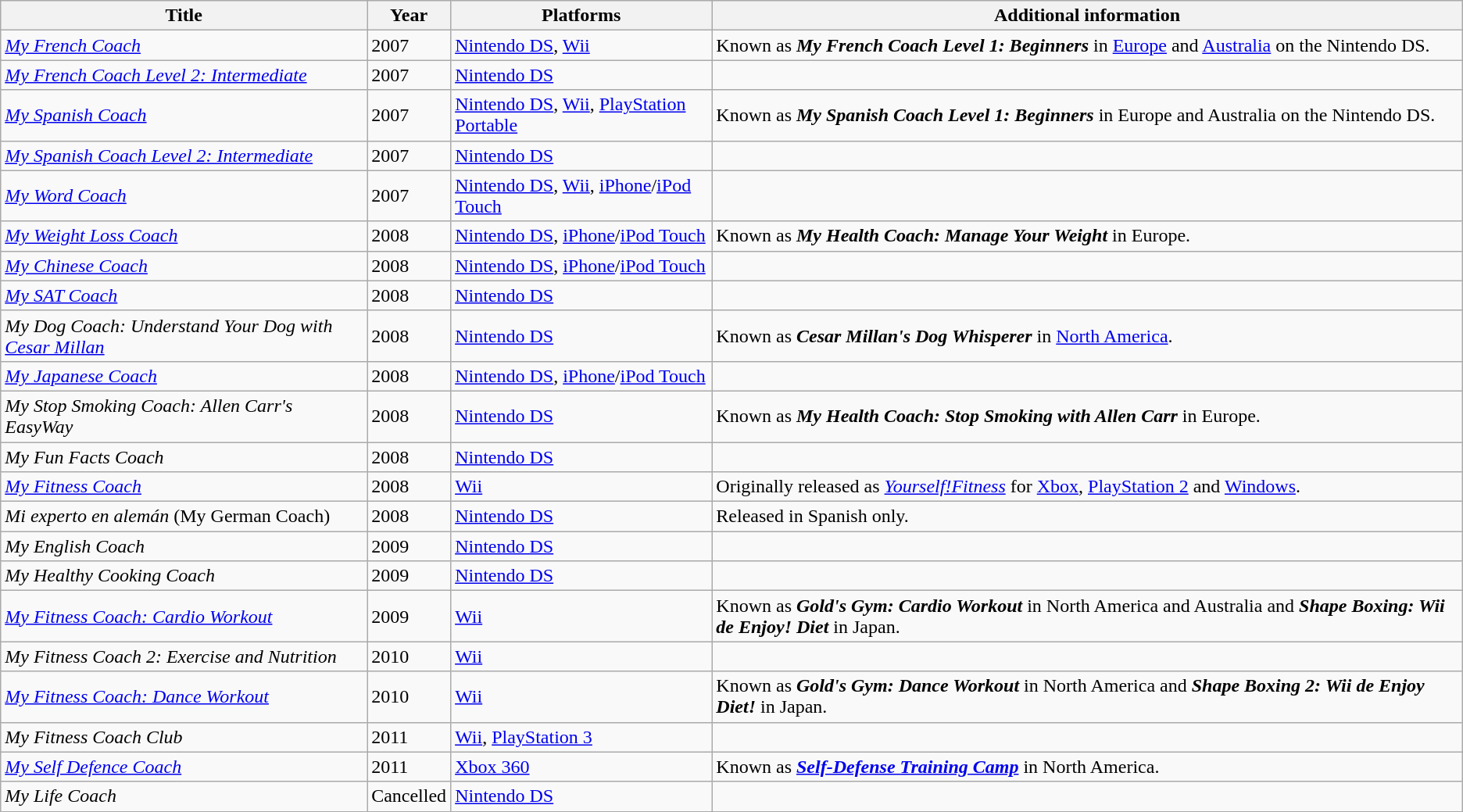<table class="wikitable">
<tr>
<th>Title</th>
<th>Year</th>
<th>Platforms</th>
<th>Additional information</th>
</tr>
<tr>
<td><em><a href='#'>My French Coach</a></em></td>
<td>2007</td>
<td><a href='#'>Nintendo DS</a>, <a href='#'>Wii</a></td>
<td>Known as <strong><em>My French Coach Level 1: Beginners</em></strong> in <a href='#'>Europe</a> and <a href='#'>Australia</a> on the Nintendo DS.</td>
</tr>
<tr>
<td><em><a href='#'>My French Coach Level 2: Intermediate</a></em></td>
<td>2007</td>
<td><a href='#'>Nintendo DS</a></td>
<td></td>
</tr>
<tr>
<td><em><a href='#'>My Spanish Coach</a></em></td>
<td>2007</td>
<td><a href='#'>Nintendo DS</a>, <a href='#'>Wii</a>, <a href='#'>PlayStation Portable</a></td>
<td>Known as <strong><em>My Spanish Coach Level 1: Beginners</em></strong> in Europe and Australia on the Nintendo DS.</td>
</tr>
<tr>
<td><em><a href='#'>My Spanish Coach Level 2: Intermediate</a></em></td>
<td>2007</td>
<td><a href='#'>Nintendo DS</a></td>
<td></td>
</tr>
<tr>
<td><em><a href='#'>My Word Coach</a></em></td>
<td>2007</td>
<td><a href='#'>Nintendo DS</a>, <a href='#'>Wii</a>, <a href='#'>iPhone</a>/<a href='#'>iPod Touch</a></td>
<td></td>
</tr>
<tr>
<td><em><a href='#'>My Weight Loss Coach</a></em></td>
<td>2008</td>
<td><a href='#'>Nintendo DS</a>, <a href='#'>iPhone</a>/<a href='#'>iPod Touch</a></td>
<td>Known as <strong><em>My Health Coach: Manage Your Weight</em></strong> in Europe.</td>
</tr>
<tr>
<td><em><a href='#'>My Chinese Coach</a></em></td>
<td>2008</td>
<td><a href='#'>Nintendo DS</a>, <a href='#'>iPhone</a>/<a href='#'>iPod Touch</a></td>
<td></td>
</tr>
<tr>
<td><em><a href='#'>My SAT Coach</a></em></td>
<td>2008</td>
<td><a href='#'>Nintendo DS</a></td>
<td></td>
</tr>
<tr>
<td><em>My Dog Coach: Understand Your Dog with <a href='#'>Cesar Millan</a></em></td>
<td>2008</td>
<td><a href='#'>Nintendo DS</a></td>
<td>Known as <strong><em>Cesar Millan's Dog Whisperer</em></strong> in <a href='#'>North America</a>.</td>
</tr>
<tr>
<td><em><a href='#'>My Japanese Coach</a></em></td>
<td>2008</td>
<td><a href='#'>Nintendo DS</a>, <a href='#'>iPhone</a>/<a href='#'>iPod Touch</a></td>
<td></td>
</tr>
<tr>
<td><em>My Stop Smoking Coach: Allen Carr's EasyWay</em></td>
<td>2008</td>
<td><a href='#'>Nintendo DS</a></td>
<td>Known as <strong><em>My Health Coach: Stop Smoking with Allen Carr</em></strong> in Europe.</td>
</tr>
<tr>
<td><em>My Fun Facts Coach</em></td>
<td>2008</td>
<td><a href='#'>Nintendo DS</a></td>
<td></td>
</tr>
<tr>
<td><em><a href='#'>My Fitness Coach</a></em></td>
<td>2008</td>
<td><a href='#'>Wii</a></td>
<td>Originally released as <em><a href='#'>Yourself!Fitness</a></em> for <a href='#'>Xbox</a>, <a href='#'>PlayStation 2</a> and <a href='#'>Windows</a>.</td>
</tr>
<tr>
<td><em>Mi experto en alemán</em> (My German Coach)</td>
<td>2008</td>
<td><a href='#'>Nintendo DS</a></td>
<td>Released in Spanish only.</td>
</tr>
<tr>
<td><em>My English Coach</em></td>
<td>2009</td>
<td><a href='#'>Nintendo DS</a></td>
<td></td>
</tr>
<tr>
<td><em>My Healthy Cooking Coach</em></td>
<td>2009</td>
<td><a href='#'>Nintendo DS</a></td>
<td></td>
</tr>
<tr>
<td><em><a href='#'>My Fitness Coach: Cardio Workout</a></em></td>
<td>2009</td>
<td><a href='#'>Wii</a></td>
<td>Known as <strong><em>Gold's Gym: Cardio Workout</em></strong> in North America and Australia and <strong><em>Shape Boxing: Wii de Enjoy! Diet</em></strong> in Japan.</td>
</tr>
<tr>
<td><em>My Fitness Coach 2: Exercise and Nutrition</em></td>
<td>2010</td>
<td><a href='#'>Wii</a></td>
<td></td>
</tr>
<tr>
<td><em><a href='#'>My Fitness Coach: Dance Workout</a></em></td>
<td>2010</td>
<td><a href='#'>Wii</a></td>
<td>Known as <strong><em>Gold's Gym: Dance Workout</em></strong> in North America and <strong><em>Shape Boxing 2: Wii de Enjoy Diet!</em></strong> in Japan.</td>
</tr>
<tr>
<td><em>My Fitness Coach Club</em></td>
<td>2011</td>
<td><a href='#'>Wii</a>, <a href='#'>PlayStation 3</a></td>
<td></td>
</tr>
<tr>
<td><em><a href='#'>My Self Defence Coach</a></em></td>
<td>2011</td>
<td><a href='#'>Xbox 360</a></td>
<td>Known as <strong><em><a href='#'>Self-Defense Training Camp</a></em></strong> in North America.</td>
</tr>
<tr>
<td><em>My Life Coach</em></td>
<td>Cancelled</td>
<td><a href='#'>Nintendo DS</a></td>
<td></td>
</tr>
</table>
